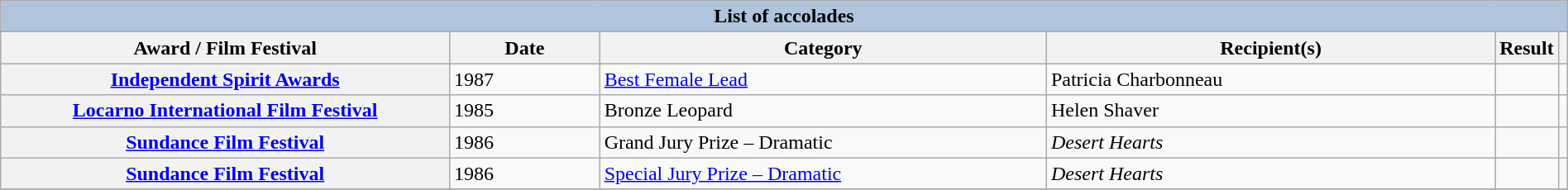<table class="wikitable plainrowheaders sortable" width="100%">
<tr>
<th colspan=6 style="background:#B0C4DE;">List of accolades</th>
</tr>
<tr style="background:#ccc; text-align:center;">
<th scope="col" width="30%">Award / Film Festival</th>
<th scope="col" width="10%">Date</th>
<th scope="col" width="30%">Category</th>
<th scope="col" width="30%">Recipient(s)</th>
<th scope="col" width="8%">Result</th>
<th scope="col" class="unsortable"></th>
</tr>
<tr>
<th scope="row"><a href='#'>Independent Spirit Awards</a></th>
<td>1987</td>
<td><a href='#'>Best Female Lead</a></td>
<td>Patricia Charbonneau</td>
<td></td>
<td rowspan=1 style="text-align:center;"></td>
</tr>
<tr>
<th scope="row"><a href='#'>Locarno International Film Festival</a></th>
<td>1985</td>
<td>Bronze Leopard</td>
<td>Helen Shaver</td>
<td></td>
<td rowspan=1 style="text-align:center;"></td>
</tr>
<tr>
<th scope="row"><a href='#'>Sundance Film Festival</a></th>
<td>1986</td>
<td>Grand Jury Prize – Dramatic</td>
<td><em>Desert Hearts</em></td>
<td></td>
<td rowspan=1 style="text-align:center;"></td>
</tr>
<tr>
<th scope="row"><a href='#'>Sundance Film Festival</a></th>
<td>1986</td>
<td><a href='#'>Special Jury Prize – Dramatic</a></td>
<td><em>Desert Hearts</em></td>
<td></td>
<td rowspan=1 style="text-align:center;"></td>
</tr>
<tr>
</tr>
</table>
